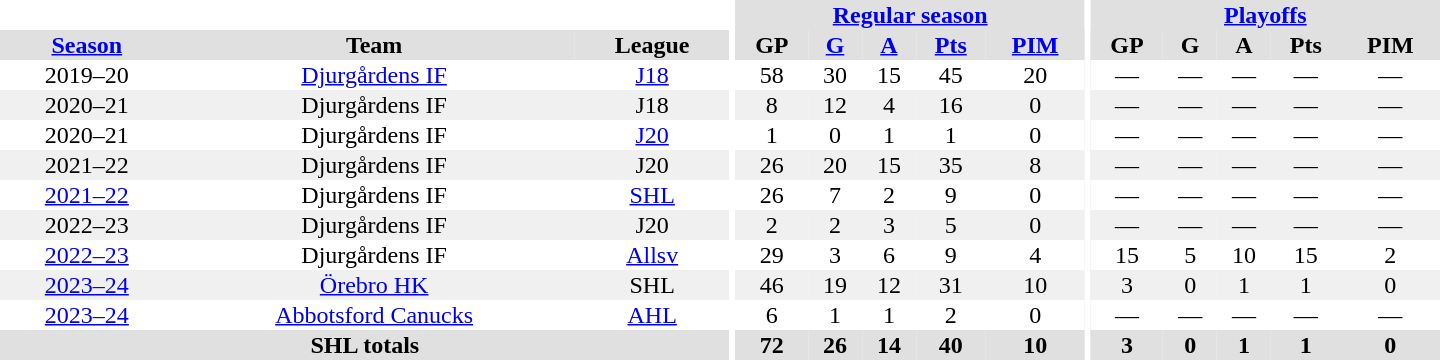<table border="0" cellpadding="1" cellspacing="0" style="text-align:center; width:60em">
<tr bgcolor="#e0e0e0">
<th colspan="3" bgcolor="#ffffff"></th>
<th rowspan="99" bgcolor="#ffffff"></th>
<th colspan="5"><a href='#'>Regular season</a></th>
<th rowspan="99" bgcolor="#ffffff"></th>
<th colspan="5"><a href='#'>Playoffs</a></th>
</tr>
<tr bgcolor="#e0e0e0">
<th><a href='#'>Season</a></th>
<th>Team</th>
<th>League</th>
<th>GP</th>
<th><a href='#'>G</a></th>
<th><a href='#'>A</a></th>
<th><a href='#'>Pts</a></th>
<th><a href='#'>PIM</a></th>
<th>GP</th>
<th>G</th>
<th>A</th>
<th>Pts</th>
<th>PIM</th>
</tr>
<tr>
<td>2019–20</td>
<td><a href='#'>Djurgårdens IF</a></td>
<td><a href='#'>J18</a></td>
<td>58</td>
<td>30</td>
<td>15</td>
<td>45</td>
<td>20</td>
<td>—</td>
<td>—</td>
<td>—</td>
<td>—</td>
<td>—</td>
</tr>
<tr bgcolor="#f0f0f0">
<td>2020–21</td>
<td>Djurgårdens IF</td>
<td>J18</td>
<td>8</td>
<td>12</td>
<td>4</td>
<td>16</td>
<td>0</td>
<td>—</td>
<td>—</td>
<td>—</td>
<td>—</td>
<td>—</td>
</tr>
<tr>
<td>2020–21</td>
<td>Djurgårdens IF</td>
<td><a href='#'>J20</a></td>
<td>1</td>
<td>0</td>
<td>1</td>
<td>1</td>
<td>0</td>
<td>—</td>
<td>—</td>
<td>—</td>
<td>—</td>
<td>—</td>
</tr>
<tr bgcolor="#f0f0f0">
<td>2021–22</td>
<td>Djurgårdens IF</td>
<td>J20</td>
<td>26</td>
<td>20</td>
<td>15</td>
<td>35</td>
<td>8</td>
<td>—</td>
<td>—</td>
<td>—</td>
<td>—</td>
<td>—</td>
</tr>
<tr>
<td><a href='#'>2021–22</a></td>
<td>Djurgårdens IF</td>
<td><a href='#'>SHL</a></td>
<td>26</td>
<td>7</td>
<td>2</td>
<td>9</td>
<td>0</td>
<td>—</td>
<td>—</td>
<td>—</td>
<td>—</td>
<td>—</td>
</tr>
<tr bgcolor="#f0f0f0">
<td>2022–23</td>
<td>Djurgårdens IF</td>
<td>J20</td>
<td>2</td>
<td>2</td>
<td>3</td>
<td>5</td>
<td>0</td>
<td>—</td>
<td>—</td>
<td>—</td>
<td>—</td>
<td>—</td>
</tr>
<tr>
<td><a href='#'>2022–23</a></td>
<td>Djurgårdens IF</td>
<td><a href='#'>Allsv</a></td>
<td>29</td>
<td>3</td>
<td>6</td>
<td>9</td>
<td>4</td>
<td>15</td>
<td>5</td>
<td>10</td>
<td>15</td>
<td>2</td>
</tr>
<tr bgcolor="#f0f0f0">
<td><a href='#'>2023–24</a></td>
<td><a href='#'>Örebro HK</a></td>
<td>SHL</td>
<td>46</td>
<td>19</td>
<td>12</td>
<td>31</td>
<td>10</td>
<td>3</td>
<td>0</td>
<td>1</td>
<td>1</td>
<td>0</td>
</tr>
<tr>
<td><a href='#'>2023–24</a></td>
<td><a href='#'>Abbotsford Canucks</a></td>
<td><a href='#'>AHL</a></td>
<td>6</td>
<td>1</td>
<td>1</td>
<td>2</td>
<td>0</td>
<td>—</td>
<td>—</td>
<td>—</td>
<td>—</td>
<td>—</td>
</tr>
<tr style="background:#e0e0e0;">
<th colspan="3">SHL totals</th>
<th>72</th>
<th>26</th>
<th>14</th>
<th>40</th>
<th>10</th>
<th>3</th>
<th>0</th>
<th>1</th>
<th>1</th>
<th>0</th>
</tr>
</table>
